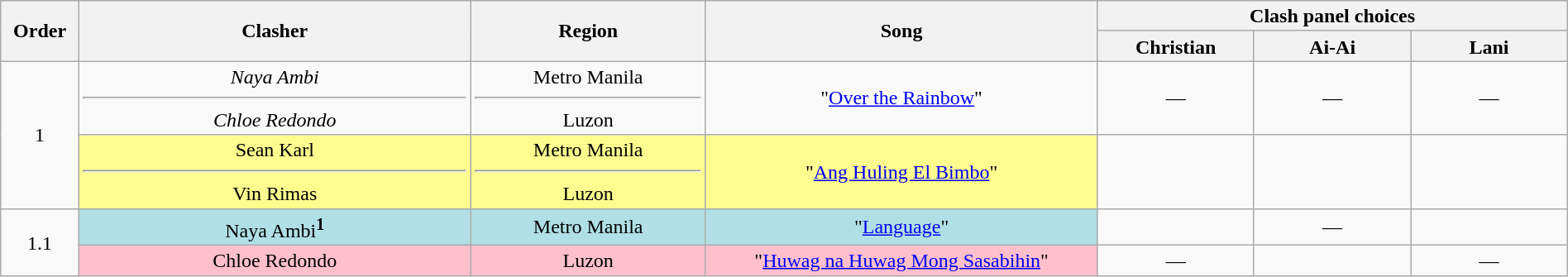<table class="wikitable" style="text-align:center; line-height:17px; width:100%;">
<tr>
<th rowspan="2" width="5%">Order</th>
<th rowspan="2" width="25%">Clasher</th>
<th rowspan="2">Region</th>
<th rowspan="2" width="25%">Song</th>
<th colspan="3" width="30%">Clash panel choices</th>
</tr>
<tr>
<th width="10%">Christian</th>
<th width="10%">Ai-Ai</th>
<th width="10%">Lani</th>
</tr>
<tr>
<td rowspan="2">1</td>
<td><em>Naya Ambi</em><hr><em>Chloe Redondo</em></td>
<td>Metro Manila<hr>Luzon</td>
<td>"<a href='#'>Over the Rainbow</a>"</td>
<td>—</td>
<td>—</td>
<td>—</td>
</tr>
<tr>
<td style="background:#fdfc8f;">Sean Karl<hr>Vin Rimas</td>
<td style="background:#fdfc8f;">Metro Manila<hr>Luzon</td>
<td style="background:#fdfc8f;">"<a href='#'>Ang Huling El Bimbo</a>"</td>
<td><strong></strong></td>
<td><strong></strong></td>
<td><strong></strong></td>
</tr>
<tr>
<td rowspan="2">1.1</td>
<td style="background:#b0e0e6;">Naya Ambi<sup><strong>1</strong></sup></td>
<td style="background:#b0e0e6;">Metro Manila</td>
<td style="background:#b0e0e6;">"<a href='#'>Language</a>"</td>
<td><strong></strong></td>
<td>—</td>
<td><strong></strong></td>
</tr>
<tr>
<td style="background:pink;">Chloe Redondo</td>
<td style="background:pink;">Luzon</td>
<td style="background:pink;">"<a href='#'>Huwag na Huwag Mong Sasabihin</a>"</td>
<td>—</td>
<td><strong></strong></td>
<td>—</td>
</tr>
</table>
